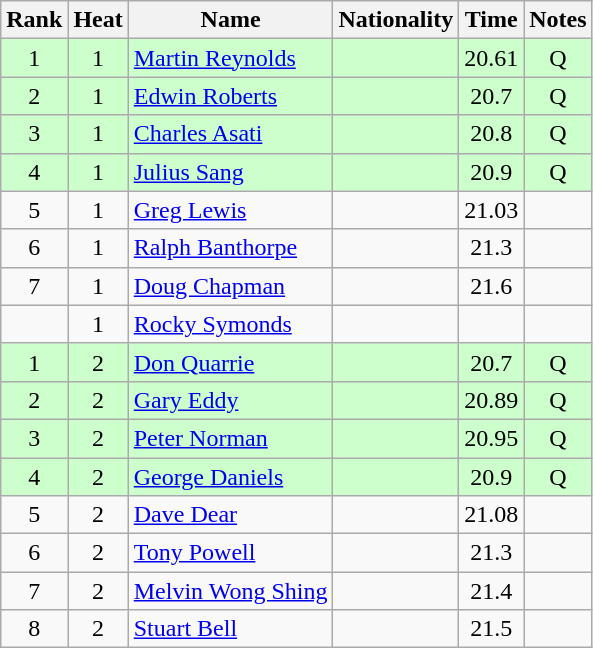<table class="wikitable sortable" style="text-align:center;">
<tr>
<th scope=col>Rank</th>
<th scope=col>Heat</th>
<th scope=col>Name</th>
<th scope=col>Nationality</th>
<th scope=col>Time</th>
<th scope=col>Notes</th>
</tr>
<tr style="background-color: #ccffcc;">
<td>1</td>
<td>1</td>
<td style="text-align:left;"><a href='#'>Martin Reynolds</a></td>
<td style="text-align:left;"></td>
<td>20.61</td>
<td>Q</td>
</tr>
<tr style="background-color: #ccffcc;">
<td>2</td>
<td>1</td>
<td style="text-align:left;"><a href='#'>Edwin Roberts</a></td>
<td style="text-align:left;"></td>
<td>20.7</td>
<td>Q</td>
</tr>
<tr style="background-color: #ccffcc;">
<td>3</td>
<td>1</td>
<td style="text-align:left;"><a href='#'>Charles Asati</a></td>
<td style="text-align:left;"></td>
<td>20.8</td>
<td>Q</td>
</tr>
<tr style="background-color: #ccffcc;">
<td>4</td>
<td>1</td>
<td style="text-align:left;"><a href='#'>Julius Sang</a></td>
<td style="text-align:left;"></td>
<td>20.9</td>
<td>Q</td>
</tr>
<tr>
<td>5</td>
<td>1</td>
<td style="text-align:left;"><a href='#'>Greg Lewis</a></td>
<td style="text-align:left;"></td>
<td>21.03</td>
<td></td>
</tr>
<tr>
<td>6</td>
<td>1</td>
<td style="text-align:left;"><a href='#'>Ralph Banthorpe</a></td>
<td style="text-align:left;"></td>
<td>21.3</td>
<td></td>
</tr>
<tr>
<td>7</td>
<td>1</td>
<td style="text-align:left;"><a href='#'>Doug Chapman</a></td>
<td style="text-align:left;"></td>
<td>21.6</td>
<td></td>
</tr>
<tr>
<td></td>
<td>1</td>
<td style="text-align:left;"><a href='#'>Rocky Symonds</a></td>
<td style="text-align:left;"></td>
<td></td>
<td></td>
</tr>
<tr style="background-color: #ccffcc;">
<td>1</td>
<td>2</td>
<td style="text-align:left;"><a href='#'>Don Quarrie</a></td>
<td style="text-align:left;"></td>
<td>20.7</td>
<td>Q</td>
</tr>
<tr style="background-color: #ccffcc;">
<td>2</td>
<td>2</td>
<td style="text-align:left;"><a href='#'>Gary Eddy</a></td>
<td style="text-align:left;"></td>
<td>20.89</td>
<td>Q</td>
</tr>
<tr style="background-color: #ccffcc;">
<td>3</td>
<td>2</td>
<td style="text-align:left;"><a href='#'>Peter Norman</a></td>
<td style="text-align:left;"></td>
<td>20.95</td>
<td>Q</td>
</tr>
<tr style="background-color: #ccffcc;">
<td>4</td>
<td>2</td>
<td style="text-align:left;"><a href='#'>George Daniels</a></td>
<td style="text-align:left;"></td>
<td>20.9</td>
<td>Q</td>
</tr>
<tr>
<td>5</td>
<td>2</td>
<td style="text-align:left;"><a href='#'>Dave Dear</a></td>
<td style="text-align:left;"></td>
<td>21.08</td>
<td></td>
</tr>
<tr>
<td>6</td>
<td>2</td>
<td style="text-align:left;"><a href='#'>Tony Powell</a></td>
<td style="text-align:left;"></td>
<td>21.3</td>
<td></td>
</tr>
<tr>
<td>7</td>
<td>2</td>
<td style="text-align:left;"><a href='#'>Melvin Wong Shing</a></td>
<td style="text-align:left;"></td>
<td>21.4</td>
<td></td>
</tr>
<tr>
<td>8</td>
<td>2</td>
<td style="text-align:left;"><a href='#'>Stuart Bell</a></td>
<td style="text-align:left;"></td>
<td>21.5</td>
<td></td>
</tr>
</table>
